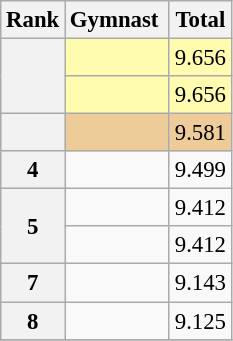<table class="wikitable sortable" style="text-align:center; font-size:95%">
<tr>
<th scope=col>Rank</th>
<th scope=col>Gymnast </th>
<th scope=col>Total</th>
</tr>
<tr bgcolor=fffcaf>
<th scope=row style="text-align:center" rowspan=2></th>
<td align=left> </td>
<td>9.656</td>
</tr>
<tr bgcolor=fffcaf>
<td align=left> </td>
<td>9.656</td>
</tr>
<tr bgcolor=eecc99>
<th scope=row style="text-align:center"></th>
<td align=left> </td>
<td>9.581</td>
</tr>
<tr>
<th scope=row style="text-align:center">4</th>
<td align=left> </td>
<td>9.499</td>
</tr>
<tr>
<th scope=row style="text-align:center" rowspan=2>5</th>
<td align=left> </td>
<td>9.412</td>
</tr>
<tr>
<td align=left> </td>
<td>9.412</td>
</tr>
<tr>
<th scope=row style="text-align:center">7</th>
<td align=left> </td>
<td>9.143</td>
</tr>
<tr>
<th scope=row style="text-align:center">8</th>
<td align=left> </td>
<td>9.125</td>
</tr>
<tr>
</tr>
</table>
